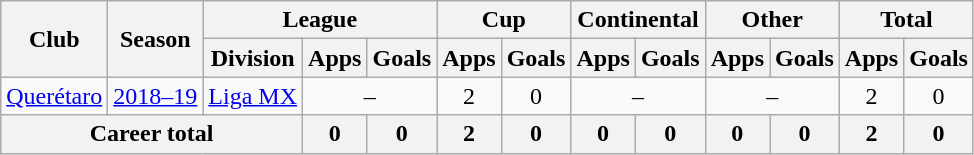<table class="wikitable" style="text-align: center">
<tr>
<th rowspan="2">Club</th>
<th rowspan="2">Season</th>
<th colspan="3">League</th>
<th colspan="2">Cup</th>
<th colspan="2">Continental</th>
<th colspan="2">Other</th>
<th colspan="2">Total</th>
</tr>
<tr>
<th>Division</th>
<th>Apps</th>
<th>Goals</th>
<th>Apps</th>
<th>Goals</th>
<th>Apps</th>
<th>Goals</th>
<th>Apps</th>
<th>Goals</th>
<th>Apps</th>
<th>Goals</th>
</tr>
<tr>
<td><a href='#'>Querétaro</a></td>
<td><a href='#'>2018–19</a></td>
<td><a href='#'>Liga MX</a></td>
<td colspan="2">–</td>
<td>2</td>
<td>0</td>
<td colspan="2">–</td>
<td colspan="2">–</td>
<td>2</td>
<td>0</td>
</tr>
<tr>
<th colspan="3"><strong>Career total</strong></th>
<th>0</th>
<th>0</th>
<th>2</th>
<th>0</th>
<th>0</th>
<th>0</th>
<th>0</th>
<th>0</th>
<th>2</th>
<th>0</th>
</tr>
</table>
